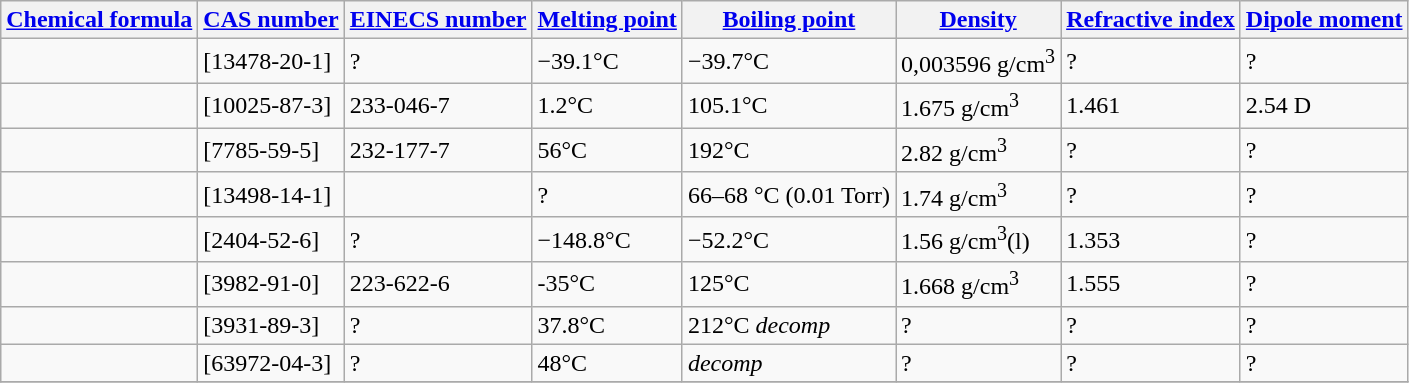<table class="wikitable">
<tr>
<th><a href='#'>Chemical formula</a></th>
<th><a href='#'>CAS number</a></th>
<th><a href='#'>EINECS number</a></th>
<th><a href='#'>Melting point</a></th>
<th><a href='#'>Boiling point</a></th>
<th><a href='#'>Density</a></th>
<th><a href='#'>Refractive index</a></th>
<th><a href='#'>Dipole moment</a></th>
</tr>
<tr>
<td></td>
<td>[13478-20-1]</td>
<td>?</td>
<td>−39.1°C</td>
<td>−39.7°C</td>
<td>0,003596 g/cm<sup>3</sup></td>
<td>?</td>
<td>?</td>
</tr>
<tr>
<td></td>
<td>[10025-87-3]</td>
<td>233-046-7</td>
<td>1.2°C</td>
<td>105.1°C</td>
<td>1.675 g/cm<sup>3</sup></td>
<td>1.461</td>
<td>2.54 D</td>
</tr>
<tr>
<td></td>
<td>[7785-59-5]</td>
<td>232-177-7</td>
<td>56°C</td>
<td>192°C</td>
<td>2.82 g/cm<sup>3</sup></td>
<td>?</td>
<td>?</td>
</tr>
<tr>
<td></td>
<td>[13498-14-1]</td>
<td></td>
<td>?</td>
<td>66–68 °C (0.01 Torr)</td>
<td>1.74 g/cm<sup>3</sup></td>
<td>?</td>
<td>?</td>
</tr>
<tr>
<td></td>
<td>[2404-52-6]</td>
<td>?</td>
<td>−148.8°C</td>
<td>−52.2°C</td>
<td>1.56 g/cm<sup>3</sup>(l)</td>
<td>1.353</td>
<td>?</td>
</tr>
<tr>
<td></td>
<td>[3982-91-0]</td>
<td>223-622-6</td>
<td>-35°C</td>
<td>125°C</td>
<td>1.668 g/cm<sup>3</sup></td>
<td>1.555</td>
<td>?</td>
</tr>
<tr>
<td></td>
<td>[3931-89-3]</td>
<td>?</td>
<td>37.8°C</td>
<td>212°C <em>decomp</em></td>
<td>?</td>
<td>?</td>
<td>?</td>
</tr>
<tr>
<td></td>
<td>[63972-04-3]</td>
<td>?</td>
<td>48°C</td>
<td><em>decomp</em></td>
<td>?</td>
<td>?</td>
<td>?</td>
</tr>
<tr>
</tr>
</table>
